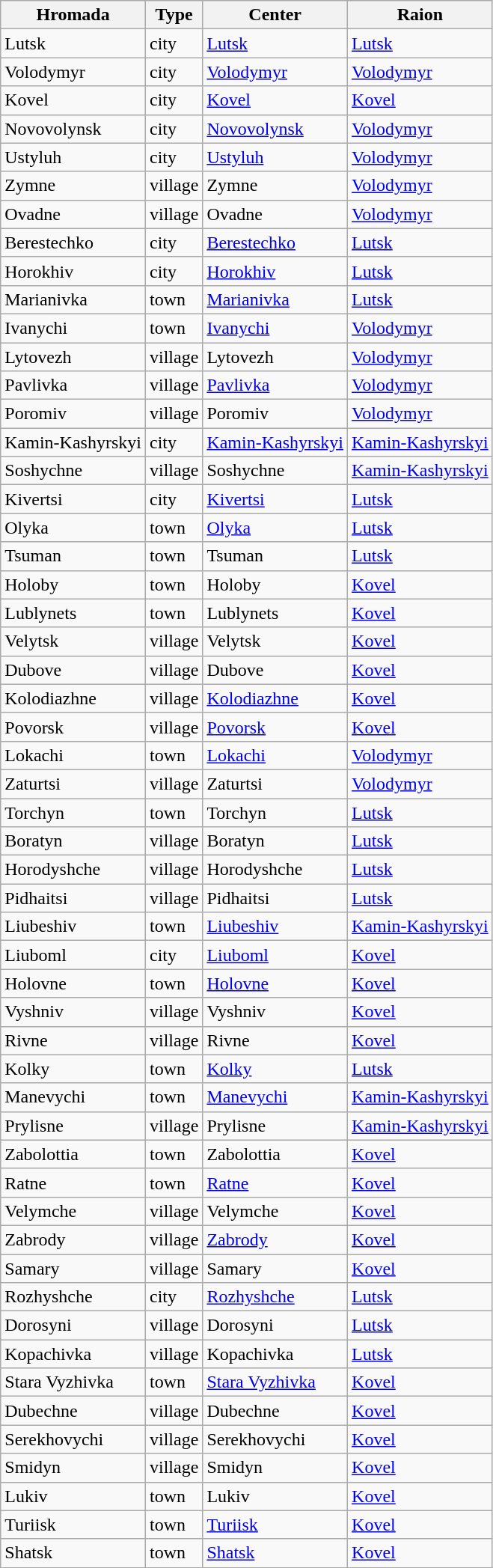<table class='wikitable sortable'>
<tr>
<th>Hromada</th>
<th>Type</th>
<th>Center</th>
<th>Raion</th>
</tr>
<tr>
<td>Lutsk</td>
<td>city</td>
<td><a href='#'>Lutsk</a></td>
<td><a href='#'>Lutsk</a></td>
</tr>
<tr>
<td>Volodymyr</td>
<td>city</td>
<td><a href='#'>Volodymyr</a></td>
<td><a href='#'>Volodymyr</a></td>
</tr>
<tr>
<td>Kovel</td>
<td>city</td>
<td><a href='#'>Kovel</a></td>
<td><a href='#'>Kovel</a></td>
</tr>
<tr>
<td>Novovolynsk</td>
<td>city</td>
<td><a href='#'>Novovolynsk</a></td>
<td><a href='#'>Volodymyr</a></td>
</tr>
<tr>
<td>Ustyluh</td>
<td>city</td>
<td><a href='#'>Ustyluh</a></td>
<td><a href='#'>Volodymyr</a></td>
</tr>
<tr>
<td>Zymne</td>
<td>village</td>
<td>Zymne</td>
<td><a href='#'>Volodymyr</a></td>
</tr>
<tr>
<td>Ovadne</td>
<td>village</td>
<td>Ovadne</td>
<td><a href='#'>Volodymyr</a></td>
</tr>
<tr>
<td>Berestechko</td>
<td>city</td>
<td><a href='#'>Berestechko</a></td>
<td><a href='#'>Lutsk</a></td>
</tr>
<tr>
<td>Horokhiv</td>
<td>city</td>
<td><a href='#'>Horokhiv</a></td>
<td><a href='#'>Lutsk</a></td>
</tr>
<tr>
<td>Marianivka</td>
<td>town</td>
<td><a href='#'>Marianivka</a></td>
<td><a href='#'>Lutsk</a></td>
</tr>
<tr>
<td>Ivanychi</td>
<td>town</td>
<td><a href='#'>Ivanychi</a></td>
<td><a href='#'>Volodymyr</a></td>
</tr>
<tr>
<td>Lytovezh</td>
<td>village</td>
<td>Lytovezh</td>
<td><a href='#'>Volodymyr</a></td>
</tr>
<tr>
<td>Pavlivka</td>
<td>village</td>
<td><a href='#'>Pavlivka</a></td>
<td><a href='#'>Volodymyr</a></td>
</tr>
<tr>
<td>Poromiv</td>
<td>village</td>
<td>Poromiv</td>
<td><a href='#'>Volodymyr</a></td>
</tr>
<tr>
<td>Kamin-Kashyrskyi</td>
<td>city</td>
<td><a href='#'>Kamin-Kashyrskyi</a></td>
<td><a href='#'>Kamin-Kashyrskyi</a></td>
</tr>
<tr>
<td>Soshychne</td>
<td>village</td>
<td>Soshychne</td>
<td><a href='#'>Kamin-Kashyrskyi</a></td>
</tr>
<tr>
<td>Kivertsi</td>
<td>city</td>
<td><a href='#'>Kivertsi</a></td>
<td><a href='#'>Lutsk</a></td>
</tr>
<tr>
<td>Olyka</td>
<td>town</td>
<td><a href='#'>Olyka</a></td>
<td><a href='#'>Lutsk</a></td>
</tr>
<tr>
<td>Tsuman</td>
<td>town</td>
<td>Tsuman</td>
<td><a href='#'>Lutsk</a></td>
</tr>
<tr>
<td>Holoby</td>
<td>town</td>
<td>Holoby</td>
<td><a href='#'>Kovel</a></td>
</tr>
<tr>
<td>Lublynets</td>
<td>town</td>
<td>Lublynets</td>
<td><a href='#'>Kovel</a></td>
</tr>
<tr>
<td>Velytsk</td>
<td>village</td>
<td>Velytsk</td>
<td><a href='#'>Kovel</a></td>
</tr>
<tr>
<td>Dubove</td>
<td>village</td>
<td>Dubove</td>
<td><a href='#'>Kovel</a></td>
</tr>
<tr>
<td>Kolodiazhne</td>
<td>village</td>
<td><a href='#'>Kolodiazhne</a></td>
<td><a href='#'>Kovel</a></td>
</tr>
<tr>
<td>Povorsk</td>
<td>village</td>
<td><a href='#'>Povorsk</a></td>
<td><a href='#'>Kovel</a></td>
</tr>
<tr>
<td>Lokachi</td>
<td>town</td>
<td><a href='#'>Lokachi</a></td>
<td><a href='#'>Volodymyr</a></td>
</tr>
<tr>
<td>Zaturtsi</td>
<td>village</td>
<td>Zaturtsi</td>
<td><a href='#'>Volodymyr</a></td>
</tr>
<tr>
<td>Torchyn</td>
<td>town</td>
<td>Torchyn</td>
<td><a href='#'>Lutsk</a></td>
</tr>
<tr>
<td>Boratyn</td>
<td>village</td>
<td>Boratyn</td>
<td><a href='#'>Lutsk</a></td>
</tr>
<tr>
<td>Horodyshche</td>
<td>village</td>
<td>Horodyshche</td>
<td><a href='#'>Lutsk</a></td>
</tr>
<tr>
<td>Pidhaitsi</td>
<td>village</td>
<td>Pidhaitsi</td>
<td><a href='#'>Lutsk</a></td>
</tr>
<tr>
<td>Liubeshiv</td>
<td>town</td>
<td><a href='#'>Liubeshiv</a></td>
<td><a href='#'>Kamin-Kashyrskyi</a></td>
</tr>
<tr>
<td>Liuboml</td>
<td>city</td>
<td><a href='#'>Liuboml</a></td>
<td><a href='#'>Kovel</a></td>
</tr>
<tr>
<td>Holovne</td>
<td>town</td>
<td><a href='#'>Holovne</a></td>
<td><a href='#'>Kovel</a></td>
</tr>
<tr>
<td>Vyshniv</td>
<td>village</td>
<td>Vyshniv</td>
<td><a href='#'>Kovel</a></td>
</tr>
<tr>
<td>Rivne</td>
<td>village</td>
<td>Rivne</td>
<td><a href='#'>Kovel</a></td>
</tr>
<tr>
<td>Kolky</td>
<td>town</td>
<td><a href='#'>Kolky</a></td>
<td><a href='#'>Lutsk</a></td>
</tr>
<tr>
<td>Manevychi</td>
<td>town</td>
<td><a href='#'>Manevychi</a></td>
<td><a href='#'>Kamin-Kashyrskyi</a></td>
</tr>
<tr>
<td>Prylisne</td>
<td>village</td>
<td>Prylisne</td>
<td><a href='#'>Kamin-Kashyrskyi</a></td>
</tr>
<tr>
<td>Zabolottia</td>
<td>town</td>
<td>Zabolottia</td>
<td><a href='#'>Kovel</a></td>
</tr>
<tr>
<td>Ratne</td>
<td>town</td>
<td><a href='#'>Ratne</a></td>
<td><a href='#'>Kovel</a></td>
</tr>
<tr>
<td>Velymche</td>
<td>village</td>
<td>Velymche</td>
<td><a href='#'>Kovel</a></td>
</tr>
<tr>
<td>Zabrody</td>
<td>village</td>
<td><a href='#'>Zabrody</a></td>
<td><a href='#'>Kovel</a></td>
</tr>
<tr>
<td>Samary</td>
<td>village</td>
<td>Samary</td>
<td><a href='#'>Kovel</a></td>
</tr>
<tr>
<td>Rozhyshche</td>
<td>city</td>
<td><a href='#'>Rozhyshche</a></td>
<td><a href='#'>Lutsk</a></td>
</tr>
<tr>
<td>Dorosyni</td>
<td>village</td>
<td>Dorosyni</td>
<td><a href='#'>Lutsk</a></td>
</tr>
<tr>
<td>Kopachivka</td>
<td>village</td>
<td>Kopachivka</td>
<td><a href='#'>Lutsk</a></td>
</tr>
<tr>
<td>Stara Vyzhivka</td>
<td>town</td>
<td><a href='#'>Stara Vyzhivka</a></td>
<td><a href='#'>Kovel</a></td>
</tr>
<tr>
<td>Dubechne</td>
<td>village</td>
<td>Dubechne</td>
<td><a href='#'>Kovel</a></td>
</tr>
<tr>
<td>Serekhovychi</td>
<td>village</td>
<td>Serekhovychi</td>
<td><a href='#'>Kovel</a></td>
</tr>
<tr>
<td>Smidyn</td>
<td>village</td>
<td>Smidyn</td>
<td><a href='#'>Kovel</a></td>
</tr>
<tr>
<td>Lukiv</td>
<td>town</td>
<td>Lukiv</td>
<td><a href='#'>Kovel</a></td>
</tr>
<tr>
<td>Turiisk</td>
<td>town</td>
<td><a href='#'>Turiisk</a></td>
<td><a href='#'>Kovel</a></td>
</tr>
<tr>
<td>Shatsk</td>
<td>town</td>
<td><a href='#'>Shatsk</a></td>
<td><a href='#'>Kovel</a></td>
</tr>
</table>
